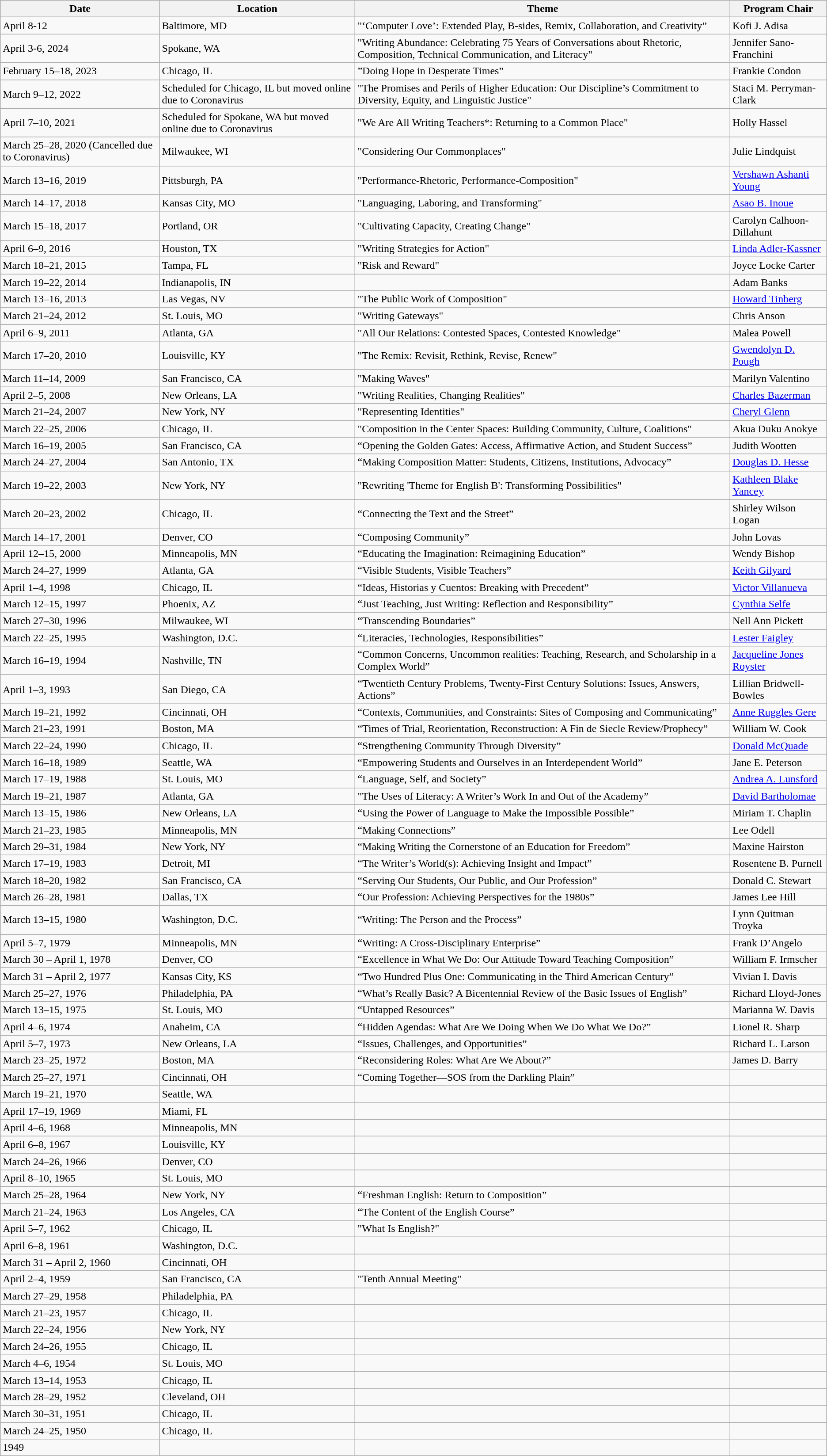<table class="wikitable mw-collapsible sortable">
<tr>
<th>Date</th>
<th>Location</th>
<th>Theme</th>
<th>Program Chair</th>
</tr>
<tr>
<td>April 8-12</td>
<td>Baltimore, MD</td>
<td>"‘Computer Love’: Extended Play, B-sides, Remix, Collaboration, and Creativity”</td>
<td>Kofi J. Adisa</td>
</tr>
<tr>
<td>April 3-6, 2024</td>
<td>Spokane, WA</td>
<td>"Writing Abundance: Celebrating 75 Years of Conversations about Rhetoric, Composition, Technical Communication, and Literacy"</td>
<td>Jennifer Sano-Franchini</td>
</tr>
<tr>
<td>February 15–18, 2023</td>
<td>Chicago, IL</td>
<td>”Doing Hope in Desperate Times”</td>
<td>Frankie Condon</td>
</tr>
<tr>
<td>March 9–12, 2022</td>
<td>Scheduled for Chicago, IL but moved online due to Coronavirus</td>
<td>"The Promises and Perils of Higher Education: Our Discipline’s Commitment to Diversity, Equity, and Linguistic Justice"</td>
<td>Staci M. Perryman-Clark</td>
</tr>
<tr>
<td>April 7–10, 2021</td>
<td>Scheduled for Spokane, WA but moved online due to Coronavirus</td>
<td>"We Are All Writing Teachers*: Returning to a Common Place"</td>
<td>Holly Hassel</td>
</tr>
<tr>
<td>March 25–28, 2020 (Cancelled due to Coronavirus)</td>
<td>Milwaukee, WI</td>
<td>"Considering Our Commonplaces"</td>
<td>Julie Lindquist</td>
</tr>
<tr>
<td>March 13–16, 2019</td>
<td>Pittsburgh, PA</td>
<td>"Performance-Rhetoric, Performance-Composition"</td>
<td><a href='#'>Vershawn Ashanti Young</a></td>
</tr>
<tr>
<td>March 14–17, 2018</td>
<td>Kansas City, MO</td>
<td>"Languaging, Laboring, and Transforming"</td>
<td><a href='#'>Asao B. Inoue</a></td>
</tr>
<tr>
<td>March 15–18, 2017</td>
<td>Portland, OR</td>
<td>"Cultivating Capacity, Creating Change"</td>
<td>Carolyn Calhoon-Dillahunt</td>
</tr>
<tr>
<td>April 6–9, 2016</td>
<td>Houston, TX</td>
<td>"Writing Strategies for Action"</td>
<td><a href='#'>Linda Adler-Kassner</a></td>
</tr>
<tr>
<td>March 18–21, 2015</td>
<td>Tampa, FL</td>
<td>"Risk and Reward"</td>
<td>Joyce Locke Carter</td>
</tr>
<tr>
<td>March 19–22, 2014</td>
<td>Indianapolis, IN</td>
<td></td>
<td>Adam Banks</td>
</tr>
<tr>
<td>March 13–16, 2013</td>
<td>Las Vegas, NV</td>
<td>"The Public Work of Composition"</td>
<td><a href='#'>Howard Tinberg</a></td>
</tr>
<tr>
<td>March 21–24, 2012</td>
<td>St. Louis, MO</td>
<td>"Writing Gateways"</td>
<td>Chris Anson</td>
</tr>
<tr>
<td>April 6–9, 2011</td>
<td>Atlanta, GA</td>
<td>"All Our Relations: Contested Spaces, Contested Knowledge"</td>
<td>Malea Powell</td>
</tr>
<tr>
<td>March 17–20, 2010</td>
<td>Louisville, KY</td>
<td>"The Remix: Revisit, Rethink, Revise, Renew"</td>
<td><a href='#'>Gwendolyn D. Pough</a></td>
</tr>
<tr>
<td>March 11–14, 2009</td>
<td>San Francisco, CA</td>
<td>"Making Waves"</td>
<td>Marilyn Valentino</td>
</tr>
<tr>
<td>April 2–5, 2008</td>
<td>New Orleans, LA</td>
<td>"Writing Realities, Changing Realities"</td>
<td><a href='#'>Charles Bazerman</a></td>
</tr>
<tr>
<td>March 21–24, 2007</td>
<td>New York, NY</td>
<td>"Representing Identities"</td>
<td><a href='#'>Cheryl Glenn</a></td>
</tr>
<tr>
<td>March 22–25, 2006</td>
<td>Chicago, IL</td>
<td>"Composition in the Center Spaces: Building Community, Culture, Coalitions"</td>
<td>Akua Duku Anokye</td>
</tr>
<tr>
<td>March 16–19, 2005</td>
<td>San Francisco, CA</td>
<td>“Opening the Golden Gates: Access, Affirmative Action, and Student Success”</td>
<td>Judith Wootten</td>
</tr>
<tr>
<td>March 24–27, 2004</td>
<td>San Antonio, TX</td>
<td>“Making Composition Matter:  Students, Citizens, Institutions, Advocacy”</td>
<td><a href='#'>Douglas D. Hesse</a></td>
</tr>
<tr>
<td>March 19–22, 2003</td>
<td>New York, NY</td>
<td>"Rewriting 'Theme for English B': Transforming Possibilities"</td>
<td><a href='#'>Kathleen Blake Yancey</a></td>
</tr>
<tr>
<td>March 20–23, 2002</td>
<td>Chicago, IL</td>
<td>“Connecting the Text and the Street”</td>
<td>Shirley Wilson Logan</td>
</tr>
<tr>
<td>March 14–17, 2001</td>
<td>Denver, CO</td>
<td>“Composing Community”</td>
<td>John Lovas</td>
</tr>
<tr>
<td>April 12–15, 2000</td>
<td>Minneapolis, MN</td>
<td>“Educating the Imagination: Reimagining Education”</td>
<td>Wendy Bishop</td>
</tr>
<tr>
<td>March 24–27, 1999</td>
<td>Atlanta, GA</td>
<td>“Visible Students, Visible Teachers”</td>
<td><a href='#'>Keith Gilyard</a></td>
</tr>
<tr>
<td>April 1–4, 1998</td>
<td>Chicago, IL</td>
<td>“Ideas, Historias y Cuentos: Breaking with Precedent”</td>
<td><a href='#'>Victor Villanueva</a></td>
</tr>
<tr>
<td>March 12–15, 1997</td>
<td>Phoenix, AZ</td>
<td>“Just Teaching, Just Writing: Reflection and Responsibility”</td>
<td><a href='#'>Cynthia Selfe</a></td>
</tr>
<tr>
<td>March 27–30, 1996</td>
<td>Milwaukee, WI</td>
<td>“Transcending Boundaries”</td>
<td>Nell Ann Pickett</td>
</tr>
<tr>
<td>March 22–25, 1995</td>
<td>Washington, D.C.</td>
<td>“Literacies, Technologies, Responsibilities”</td>
<td><a href='#'>Lester Faigley</a></td>
</tr>
<tr>
<td>March 16–19, 1994</td>
<td>Nashville, TN</td>
<td>“Common Concerns, Uncommon realities: Teaching, Research, and Scholarship in a Complex World”</td>
<td><a href='#'>Jacqueline Jones Royster</a></td>
</tr>
<tr>
<td>April 1–3, 1993</td>
<td>San Diego, CA</td>
<td>“Twentieth Century Problems, Twenty-First Century Solutions: Issues, Answers, Actions”</td>
<td>Lillian Bridwell-Bowles</td>
</tr>
<tr>
<td>March 19–21, 1992</td>
<td>Cincinnati, OH</td>
<td>“Contexts, Communities, and Constraints: Sites of Composing and Communicating”</td>
<td><a href='#'>Anne Ruggles Gere</a></td>
</tr>
<tr>
<td>March 21–23, 1991</td>
<td>Boston, MA</td>
<td>“Times of Trial, Reorientation, Reconstruction: A Fin de Siecle Review/Prophecy”</td>
<td>William W. Cook</td>
</tr>
<tr>
<td>March 22–24, 1990</td>
<td>Chicago, IL</td>
<td>“Strengthening Community Through Diversity”</td>
<td><a href='#'>Donald McQuade</a></td>
</tr>
<tr>
<td>March 16–18, 1989</td>
<td>Seattle, WA</td>
<td>“Empowering Students and Ourselves in an Interdependent World”</td>
<td>Jane E. Peterson</td>
</tr>
<tr>
<td>March 17–19, 1988</td>
<td>St. Louis, MO</td>
<td>“Language, Self, and Society”</td>
<td><a href='#'>Andrea A. Lunsford</a></td>
</tr>
<tr>
<td>March 19–21, 1987</td>
<td>Atlanta, GA</td>
<td>"The Uses of Literacy: A Writer’s Work In and Out of the Academy”</td>
<td><a href='#'>David Bartholomae</a></td>
</tr>
<tr>
<td>March 13–15, 1986</td>
<td>New Orleans, LA</td>
<td>“Using the Power of Language to Make the Impossible Possible”</td>
<td>Miriam T. Chaplin</td>
</tr>
<tr>
<td>March 21–23, 1985</td>
<td>Minneapolis, MN</td>
<td>“Making Connections”</td>
<td>Lee Odell</td>
</tr>
<tr>
<td>March 29–31, 1984</td>
<td>New York, NY</td>
<td>“Making Writing the Cornerstone of an Education for Freedom”</td>
<td>Maxine Hairston</td>
</tr>
<tr>
<td>March 17–19, 1983</td>
<td>Detroit, MI</td>
<td>“The Writer’s World(s): Achieving Insight and Impact”</td>
<td>Rosentene B. Purnell</td>
</tr>
<tr>
<td>March 18–20, 1982</td>
<td>San Francisco, CA</td>
<td>“Serving Our Students, Our Public, and Our Profession”</td>
<td>Donald C. Stewart</td>
</tr>
<tr>
<td>March 26–28, 1981</td>
<td>Dallas, TX</td>
<td>“Our Profession: Achieving Perspectives for the 1980s”</td>
<td>James Lee Hill</td>
</tr>
<tr>
<td>March 13–15, 1980</td>
<td>Washington, D.C.</td>
<td>“Writing: The Person and the Process”</td>
<td>Lynn Quitman Troyka</td>
</tr>
<tr>
<td>April 5–7, 1979</td>
<td>Minneapolis, MN</td>
<td>“Writing: A Cross-Disciplinary Enterprise”</td>
<td>Frank D’Angelo</td>
</tr>
<tr>
<td>March 30 – April 1, 1978</td>
<td>Denver, CO</td>
<td>“Excellence in What We Do: Our Attitude Toward Teaching Composition”</td>
<td>William F. Irmscher</td>
</tr>
<tr>
<td>March 31 – April 2, 1977</td>
<td>Kansas City, KS</td>
<td>“Two Hundred Plus One: Communicating in the Third American Century”</td>
<td>Vivian I. Davis</td>
</tr>
<tr>
<td>March 25–27, 1976</td>
<td>Philadelphia, PA</td>
<td>“What’s Really Basic? A Bicentennial Review of the Basic Issues of English”</td>
<td>Richard Lloyd-Jones</td>
</tr>
<tr>
<td>March 13–15, 1975</td>
<td>St. Louis, MO</td>
<td>“Untapped Resources”</td>
<td>Marianna W. Davis</td>
</tr>
<tr>
<td>April 4–6, 1974</td>
<td>Anaheim, CA</td>
<td>“Hidden Agendas: What Are We Doing When We Do What We Do?”</td>
<td>Lionel R. Sharp</td>
</tr>
<tr>
<td>April 5–7, 1973</td>
<td>New Orleans, LA</td>
<td>“Issues, Challenges, and Opportunities”</td>
<td>Richard L. Larson</td>
</tr>
<tr>
<td>March 23–25, 1972</td>
<td>Boston, MA</td>
<td>“Reconsidering Roles: What Are We About?”</td>
<td>James D. Barry</td>
</tr>
<tr>
<td>March 25–27, 1971</td>
<td>Cincinnati, OH</td>
<td>“Coming Together—SOS from the Darkling Plain”</td>
<td></td>
</tr>
<tr>
<td>March 19–21, 1970</td>
<td>Seattle, WA</td>
<td></td>
<td></td>
</tr>
<tr>
<td>April 17–19, 1969</td>
<td>Miami, FL</td>
<td></td>
<td></td>
</tr>
<tr>
<td>April 4–6, 1968</td>
<td>Minneapolis, MN</td>
<td></td>
<td></td>
</tr>
<tr>
<td>April 6–8, 1967</td>
<td>Louisville, KY</td>
<td></td>
<td></td>
</tr>
<tr>
<td>March 24–26, 1966</td>
<td>Denver, CO</td>
<td></td>
<td></td>
</tr>
<tr>
<td>April 8–10, 1965</td>
<td>St. Louis, MO</td>
<td></td>
<td></td>
</tr>
<tr>
<td>March 25–28, 1964</td>
<td>New York, NY</td>
<td>“Freshman English: Return to Composition”</td>
<td></td>
</tr>
<tr>
<td>March 21–24, 1963</td>
<td>Los Angeles, CA</td>
<td>“The Content of the English Course”</td>
<td></td>
</tr>
<tr>
<td>April 5–7, 1962</td>
<td>Chicago, IL</td>
<td>"What Is English?"</td>
<td></td>
</tr>
<tr>
<td>April 6–8, 1961</td>
<td>Washington, D.C.</td>
<td></td>
<td></td>
</tr>
<tr>
<td>March 31 – April 2, 1960</td>
<td>Cincinnati, OH</td>
<td></td>
<td></td>
</tr>
<tr>
<td>April 2–4, 1959</td>
<td>San Francisco, CA</td>
<td>"Tenth Annual Meeting"</td>
<td></td>
</tr>
<tr>
<td>March 27–29, 1958</td>
<td>Philadelphia, PA</td>
<td></td>
<td></td>
</tr>
<tr>
<td>March 21–23, 1957</td>
<td>Chicago, IL</td>
<td></td>
<td></td>
</tr>
<tr>
<td>March 22–24, 1956</td>
<td>New York, NY</td>
<td></td>
<td></td>
</tr>
<tr>
<td>March 24–26, 1955</td>
<td>Chicago, IL</td>
<td></td>
<td></td>
</tr>
<tr>
<td>March 4–6, 1954</td>
<td>St. Louis, MO</td>
<td></td>
<td></td>
</tr>
<tr>
<td>March 13–14, 1953</td>
<td>Chicago, IL</td>
<td></td>
<td></td>
</tr>
<tr>
<td>March 28–29, 1952</td>
<td>Cleveland, OH</td>
<td></td>
<td></td>
</tr>
<tr>
<td>March 30–31, 1951</td>
<td>Chicago, IL</td>
<td></td>
<td></td>
</tr>
<tr>
<td>March 24–25, 1950</td>
<td>Chicago, IL</td>
<td></td>
<td></td>
</tr>
<tr>
<td>1949</td>
<td></td>
<td></td>
<td></td>
</tr>
</table>
